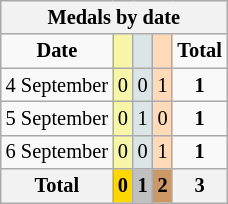<table class="wikitable" style="font-size:85%">
<tr bgcolor="#efefef">
<th colspan=6>Medals by date</th>
</tr>
<tr align=center>
<td><strong>Date</strong></td>
<td bgcolor=#f7f6a8></td>
<td bgcolor=#dce5e5></td>
<td bgcolor=#ffdab9></td>
<td><strong>Total</strong></td>
</tr>
<tr align=center>
<td>4 September</td>
<td style="background:#F7F6A8;">0</td>
<td style="background:#DCE5E5;">0</td>
<td style="background:#FFDAB9;">1</td>
<td><strong>1</strong></td>
</tr>
<tr align=center>
<td>5 September</td>
<td style="background:#F7F6A8;">0</td>
<td style="background:#DCE5E5;">1</td>
<td style="background:#FFDAB9;">0</td>
<td><strong>1</strong></td>
</tr>
<tr align=center>
<td>6 September</td>
<td style="background:#F7F6A8;">0</td>
<td style="background:#DCE5E5;">0</td>
<td style="background:#FFDAB9;">1</td>
<td><strong>1</strong></td>
</tr>
<tr align=center>
<th><strong>Total</strong></th>
<th style="background:gold;"><strong>0</strong></th>
<th style="background:silver;"><strong>1</strong></th>
<th style="background:#c96;"><strong>2</strong></th>
<th>3</th>
</tr>
</table>
